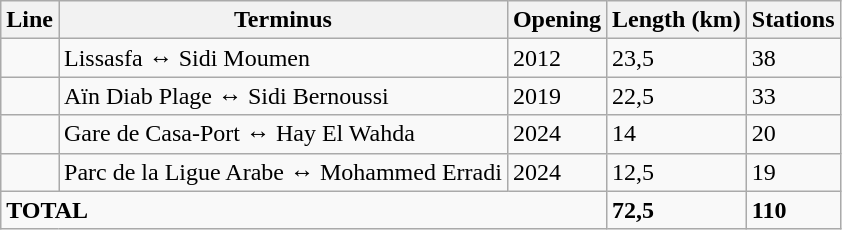<table class="wikitable">
<tr>
<th>Line</th>
<th>Terminus</th>
<th>Opening</th>
<th>Length (km)</th>
<th>Stations</th>
</tr>
<tr>
<td></td>
<td>Lissasfa ↔ Sidi Moumen</td>
<td>2012</td>
<td>23,5</td>
<td>38</td>
</tr>
<tr>
<td></td>
<td>Aïn Diab Plage ↔ Sidi Bernoussi</td>
<td>2019</td>
<td>22,5</td>
<td>33</td>
</tr>
<tr>
<td></td>
<td>Gare de Casa-Port ↔ Hay El Wahda</td>
<td>2024</td>
<td>14</td>
<td>20</td>
</tr>
<tr>
<td></td>
<td>Parc de la Ligue Arabe ↔ Mohammed Erradi</td>
<td>2024</td>
<td>12,5</td>
<td>19</td>
</tr>
<tr>
<td colspan="3"><strong>TOTAL</strong></td>
<td><strong>72,5</strong></td>
<td><strong>110</strong></td>
</tr>
</table>
